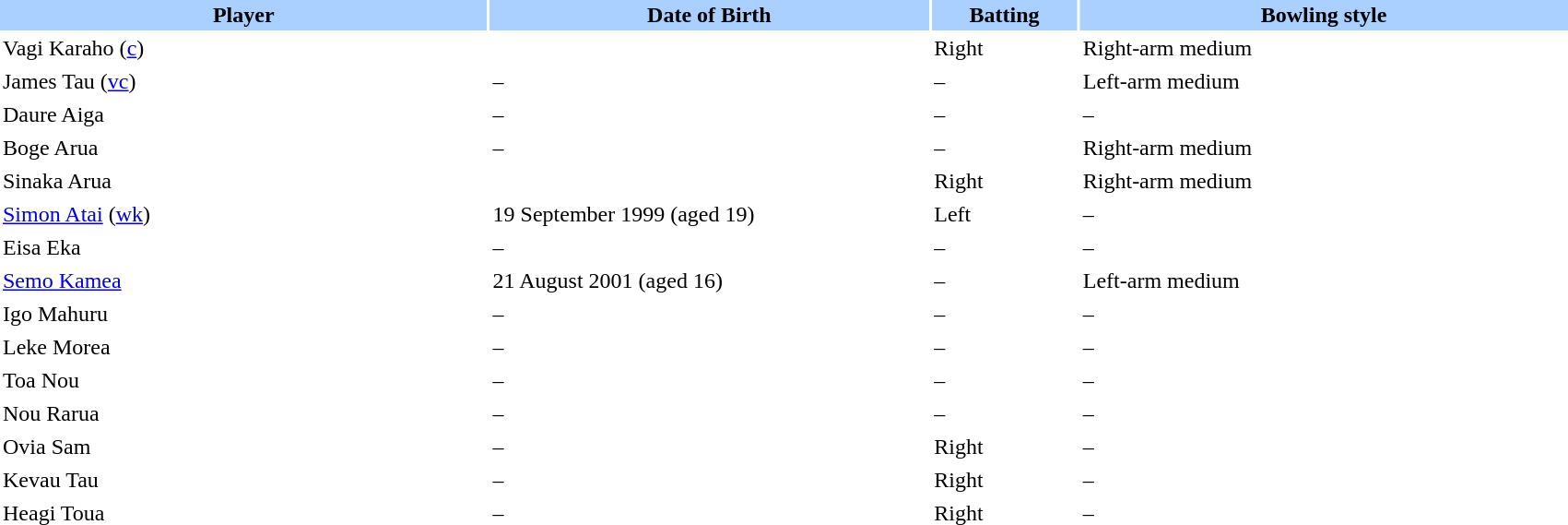<table border="0" cellspacing="2" cellpadding="2" style="width:90%;">
<tr style="background:#aad0ff;">
<th width=20%>Player</th>
<th width=18%>Date of Birth</th>
<th width=6%>Batting</th>
<th width=20%>Bowling style</th>
</tr>
<tr>
<td>Vagi Karaho (<a href='#'>c</a>)</td>
<td></td>
<td>Right</td>
<td>Right-arm medium</td>
</tr>
<tr>
<td>James Tau (<a href='#'>vc</a>)</td>
<td>–</td>
<td>–</td>
<td>Left-arm medium</td>
</tr>
<tr>
<td>Daure Aiga</td>
<td>–</td>
<td>–</td>
<td>–</td>
</tr>
<tr>
<td>Boge Arua</td>
<td>–</td>
<td>–</td>
<td>Right-arm medium</td>
</tr>
<tr>
<td>Sinaka Arua</td>
<td></td>
<td>Right</td>
<td>Right-arm medium</td>
</tr>
<tr>
<td><a href='#'>Simon Atai</a> (<a href='#'>wk</a>)</td>
<td>19 September 1999 (aged 19)</td>
<td>Left</td>
<td>–</td>
</tr>
<tr>
<td>Eisa Eka</td>
<td>–</td>
<td>–</td>
<td>–</td>
</tr>
<tr>
<td><a href='#'>Semo Kamea</a></td>
<td>21 August 2001 (aged 16)</td>
<td>–</td>
<td>Left-arm medium</td>
</tr>
<tr>
<td>Igo Mahuru</td>
<td>–</td>
<td>–</td>
<td>–</td>
</tr>
<tr>
<td>Leke Morea</td>
<td>–</td>
<td>–</td>
<td>–</td>
</tr>
<tr>
<td>Toa Nou</td>
<td>–</td>
<td>–</td>
<td>–</td>
</tr>
<tr>
<td>Nou Rarua</td>
<td>–</td>
<td>–</td>
<td>–</td>
</tr>
<tr>
<td>Ovia Sam</td>
<td>–</td>
<td>Right</td>
<td>–</td>
</tr>
<tr>
<td>Kevau Tau</td>
<td>–</td>
<td>Right</td>
<td>–</td>
</tr>
<tr>
<td>Heagi Toua</td>
<td>–</td>
<td>Right</td>
<td>–</td>
</tr>
</table>
